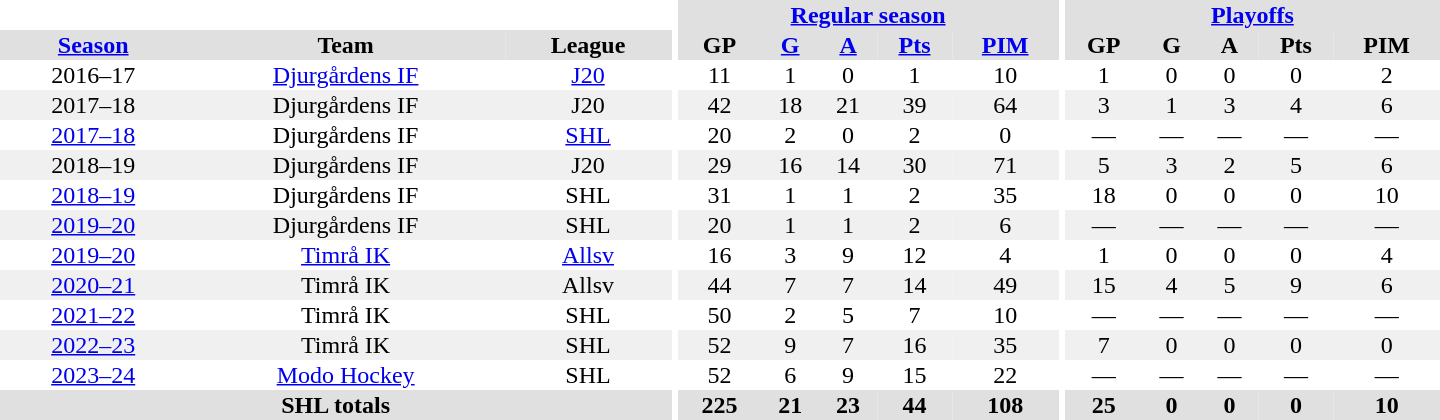<table border="0" cellpadding="1" cellspacing="0" style="text-align:center; width:60em">
<tr bgcolor="#e0e0e0">
<th colspan="3" bgcolor="#ffffff"></th>
<th rowspan="99" bgcolor="#ffffff"></th>
<th colspan="5"><a href='#'>Regular season</a></th>
<th rowspan="99" bgcolor="#ffffff"></th>
<th colspan="5"><a href='#'>Playoffs</a></th>
</tr>
<tr bgcolor="#e0e0e0">
<th><a href='#'>Season</a></th>
<th>Team</th>
<th>League</th>
<th>GP</th>
<th><a href='#'>G</a></th>
<th><a href='#'>A</a></th>
<th><a href='#'>Pts</a></th>
<th><a href='#'>PIM</a></th>
<th>GP</th>
<th>G</th>
<th>A</th>
<th>Pts</th>
<th>PIM</th>
</tr>
<tr>
<td>2016–17</td>
<td><a href='#'>Djurgårdens IF</a></td>
<td><a href='#'>J20</a></td>
<td>11</td>
<td>1</td>
<td>0</td>
<td>1</td>
<td>10</td>
<td>1</td>
<td>0</td>
<td>0</td>
<td>0</td>
<td>2</td>
</tr>
<tr bgcolor="#f0f0f0">
<td>2017–18</td>
<td>Djurgårdens IF</td>
<td>J20</td>
<td>42</td>
<td>18</td>
<td>21</td>
<td>39</td>
<td>64</td>
<td>3</td>
<td>1</td>
<td>3</td>
<td>4</td>
<td>6</td>
</tr>
<tr>
<td><a href='#'>2017–18</a></td>
<td>Djurgårdens IF</td>
<td><a href='#'>SHL</a></td>
<td>20</td>
<td>2</td>
<td>0</td>
<td>2</td>
<td>0</td>
<td>—</td>
<td>—</td>
<td>—</td>
<td>—</td>
<td>—</td>
</tr>
<tr bgcolor="#f0f0f0">
<td>2018–19</td>
<td>Djurgårdens IF</td>
<td>J20</td>
<td>29</td>
<td>16</td>
<td>14</td>
<td>30</td>
<td>71</td>
<td>5</td>
<td>3</td>
<td>2</td>
<td>5</td>
<td>6</td>
</tr>
<tr>
<td><a href='#'>2018–19</a></td>
<td>Djurgårdens IF</td>
<td>SHL</td>
<td>31</td>
<td>1</td>
<td>1</td>
<td>2</td>
<td>35</td>
<td>18</td>
<td>0</td>
<td>0</td>
<td>0</td>
<td>10</td>
</tr>
<tr bgcolor="#f0f0f0">
<td><a href='#'>2019–20</a></td>
<td>Djurgårdens IF</td>
<td>SHL</td>
<td>20</td>
<td>1</td>
<td>1</td>
<td>2</td>
<td>6</td>
<td>—</td>
<td>—</td>
<td>—</td>
<td>—</td>
<td>—</td>
</tr>
<tr>
<td><a href='#'>2019–20</a></td>
<td><a href='#'>Timrå IK</a></td>
<td><a href='#'>Allsv</a></td>
<td>16</td>
<td>3</td>
<td>9</td>
<td>12</td>
<td>4</td>
<td>1</td>
<td>0</td>
<td>0</td>
<td>0</td>
<td>4</td>
</tr>
<tr bgcolor="#f0f0f0">
<td><a href='#'>2020–21</a></td>
<td>Timrå IK</td>
<td>Allsv</td>
<td>44</td>
<td>7</td>
<td>7</td>
<td>14</td>
<td>49</td>
<td>15</td>
<td>4</td>
<td>5</td>
<td>9</td>
<td>6</td>
</tr>
<tr>
<td><a href='#'>2021–22</a></td>
<td>Timrå IK</td>
<td>SHL</td>
<td>50</td>
<td>2</td>
<td>5</td>
<td>7</td>
<td>10</td>
<td>—</td>
<td>—</td>
<td>—</td>
<td>—</td>
<td>—</td>
</tr>
<tr bgcolor="#f0f0f0">
<td><a href='#'>2022–23</a></td>
<td>Timrå IK</td>
<td>SHL</td>
<td>52</td>
<td>9</td>
<td>7</td>
<td>16</td>
<td>35</td>
<td>7</td>
<td>0</td>
<td>0</td>
<td>0</td>
<td>0</td>
</tr>
<tr>
<td><a href='#'>2023–24</a></td>
<td><a href='#'>Modo Hockey</a></td>
<td>SHL</td>
<td>52</td>
<td>6</td>
<td>9</td>
<td>15</td>
<td>22</td>
<td>—</td>
<td>—</td>
<td>—</td>
<td>—</td>
<td>—</td>
</tr>
<tr bgcolor="#e0e0e0">
<th colspan="3">SHL totals</th>
<th>225</th>
<th>21</th>
<th>23</th>
<th>44</th>
<th>108</th>
<th>25</th>
<th>0</th>
<th>0</th>
<th>0</th>
<th>10</th>
</tr>
</table>
